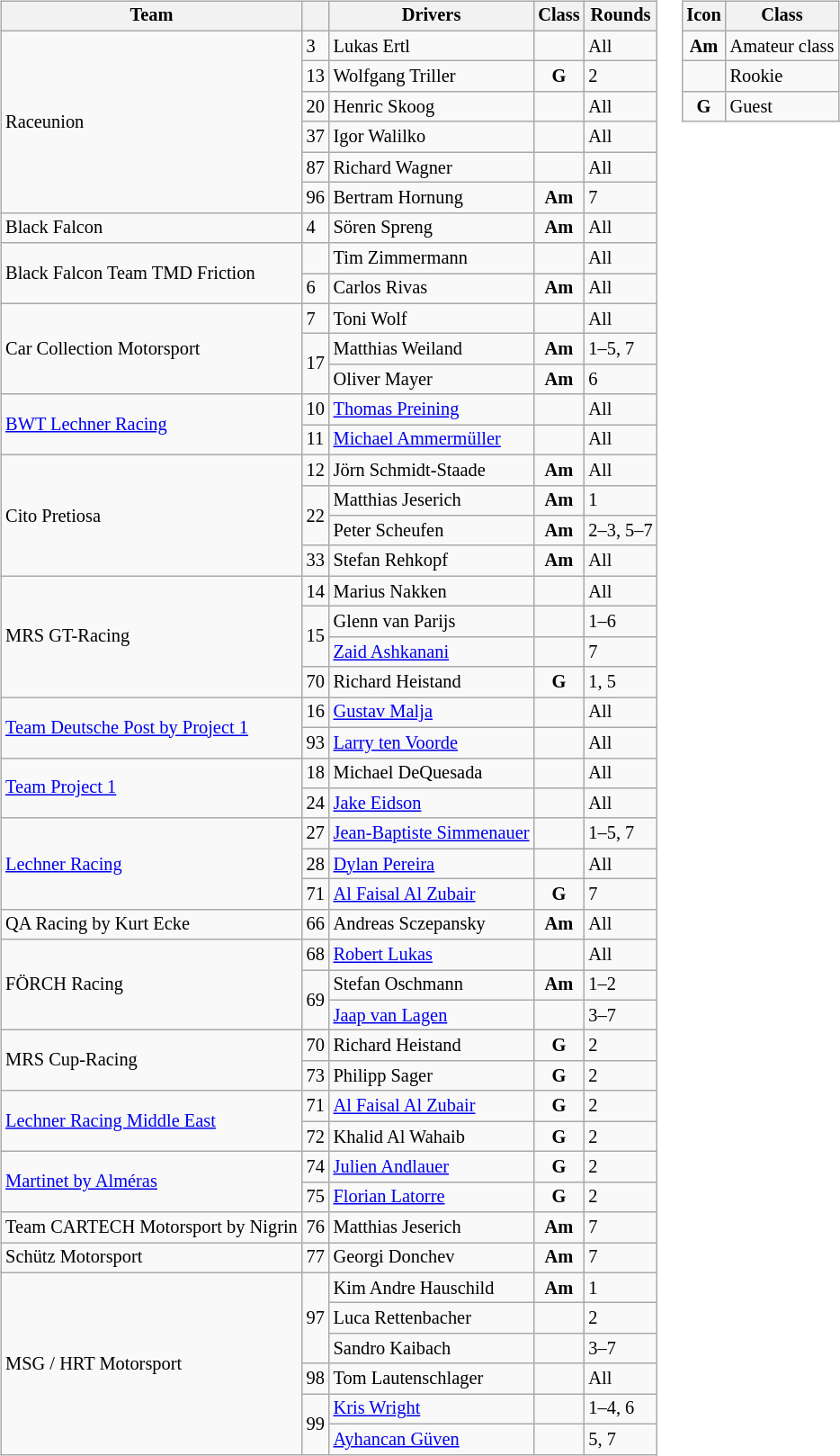<table>
<tr>
<td><br><table class="wikitable" style="font-size: 85%;">
<tr>
<th>Team</th>
<th></th>
<th>Drivers</th>
<th>Class</th>
<th>Rounds</th>
</tr>
<tr>
<td rowspan=6> Raceunion</td>
<td>3</td>
<td> Lukas Ertl</td>
<td align=center></td>
<td>All</td>
</tr>
<tr>
<td>13</td>
<td> Wolfgang Triller</td>
<td align=center><strong><span>G</span></strong></td>
<td>2</td>
</tr>
<tr>
<td>20</td>
<td> Henric Skoog</td>
<td></td>
<td>All</td>
</tr>
<tr>
<td>37</td>
<td> Igor Walilko</td>
<td align=center></td>
<td>All</td>
</tr>
<tr>
<td>87</td>
<td> Richard Wagner</td>
<td align=center></td>
<td>All</td>
</tr>
<tr>
<td>96</td>
<td> Bertram Hornung</td>
<td align=center><strong><span>Am</span></strong></td>
<td>7</td>
</tr>
<tr>
<td> Black Falcon</td>
<td>4</td>
<td> Sören Spreng</td>
<td align=center><strong><span>Am</span></strong></td>
<td>All</td>
</tr>
<tr>
<td rowspan=2> Black Falcon Team TMD Friction</td>
<td></td>
<td> Tim Zimmermann</td>
<td align=center></td>
<td>All</td>
</tr>
<tr>
<td>6</td>
<td> Carlos Rivas</td>
<td align=center><strong><span>Am</span></strong></td>
<td>All</td>
</tr>
<tr>
<td rowspan=3> Car Collection Motorsport</td>
<td>7</td>
<td> Toni Wolf</td>
<td></td>
<td>All</td>
</tr>
<tr>
<td rowspan=2>17</td>
<td> Matthias Weiland</td>
<td align=center><strong><span>Am</span></strong></td>
<td>1–5, 7</td>
</tr>
<tr>
<td> Oliver Mayer</td>
<td align=center><strong><span>Am</span></strong></td>
<td>6</td>
</tr>
<tr>
<td rowspan=2> <a href='#'>BWT Lechner Racing</a></td>
<td>10</td>
<td> <a href='#'>Thomas Preining</a></td>
<td></td>
<td>All</td>
</tr>
<tr>
<td>11</td>
<td> <a href='#'>Michael Ammermüller</a></td>
<td></td>
<td>All</td>
</tr>
<tr>
<td rowspan=4> Cito Pretiosa</td>
<td>12</td>
<td> Jörn Schmidt-Staade</td>
<td align=center><strong><span>Am</span></strong></td>
<td>All</td>
</tr>
<tr>
<td rowspan=2>22</td>
<td> Matthias Jeserich</td>
<td align=center><strong><span>Am</span></strong></td>
<td>1</td>
</tr>
<tr>
<td> Peter Scheufen</td>
<td align=center><strong><span>Am</span></strong></td>
<td>2–3, 5–7</td>
</tr>
<tr>
<td>33</td>
<td> Stefan Rehkopf</td>
<td align=center><strong><span>Am</span></strong></td>
<td>All</td>
</tr>
<tr>
<td rowspan=4> MRS GT-Racing</td>
<td>14</td>
<td> Marius Nakken</td>
<td></td>
<td>All</td>
</tr>
<tr>
<td rowspan=2>15</td>
<td> Glenn van Parijs</td>
<td align=center></td>
<td>1–6</td>
</tr>
<tr>
<td> <a href='#'>Zaid Ashkanani</a></td>
<td></td>
<td>7</td>
</tr>
<tr>
<td>70</td>
<td> Richard Heistand</td>
<td align=center><strong><span>G</span></strong></td>
<td>1, 5</td>
</tr>
<tr>
<td rowspan=2> <a href='#'>Team Deutsche Post by Project 1</a></td>
<td>16</td>
<td> <a href='#'>Gustav Malja</a></td>
<td align=center></td>
<td>All</td>
</tr>
<tr>
<td>93</td>
<td> <a href='#'>Larry ten Voorde</a></td>
<td align=center></td>
<td>All</td>
</tr>
<tr>
<td rowspan=2> <a href='#'>Team Project 1</a></td>
<td>18</td>
<td> Michael DeQuesada</td>
<td align=center></td>
<td>All</td>
</tr>
<tr>
<td>24</td>
<td> <a href='#'>Jake Eidson</a></td>
<td align=center></td>
<td>All</td>
</tr>
<tr>
<td rowspan=3> <a href='#'>Lechner Racing</a></td>
<td>27</td>
<td> <a href='#'>Jean-Baptiste Simmenauer</a></td>
<td align=center></td>
<td>1–5, 7</td>
</tr>
<tr>
<td>28</td>
<td> <a href='#'>Dylan Pereira</a></td>
<td align=center></td>
<td>All</td>
</tr>
<tr>
<td>71</td>
<td> <a href='#'>Al Faisal Al Zubair</a></td>
<td align=center><strong><span>G</span></strong></td>
<td>7</td>
</tr>
<tr>
<td> QA Racing by Kurt Ecke</td>
<td>66</td>
<td> Andreas Sczepansky</td>
<td align=center><strong><span>Am</span></strong></td>
<td>All</td>
</tr>
<tr>
<td rowspan=3> FÖRCH Racing</td>
<td>68</td>
<td> <a href='#'>Robert Lukas</a></td>
<td></td>
<td>All</td>
</tr>
<tr>
<td rowspan=2>69</td>
<td> Stefan Oschmann</td>
<td align=center><strong><span>Am</span></strong></td>
<td>1–2</td>
</tr>
<tr>
<td> <a href='#'>Jaap van Lagen</a></td>
<td></td>
<td>3–7</td>
</tr>
<tr>
<td rowspan=2> MRS Cup-Racing</td>
<td>70</td>
<td> Richard Heistand</td>
<td align=center><strong><span>G</span></strong></td>
<td>2</td>
</tr>
<tr>
<td>73</td>
<td> Philipp Sager</td>
<td align=center><strong><span>G</span></strong></td>
<td>2</td>
</tr>
<tr>
<td rowspan=2> <a href='#'>Lechner Racing Middle East</a></td>
<td>71</td>
<td> <a href='#'>Al Faisal Al Zubair</a></td>
<td align=center><strong><span>G</span></strong></td>
<td>2</td>
</tr>
<tr>
<td>72</td>
<td> Khalid Al Wahaib</td>
<td align=center><strong><span>G</span></strong></td>
<td>2</td>
</tr>
<tr>
<td rowspan=2> <a href='#'>Martinet by Alméras</a></td>
<td>74</td>
<td> <a href='#'>Julien Andlauer</a></td>
<td align=center><strong><span>G</span></strong></td>
<td>2</td>
</tr>
<tr>
<td>75</td>
<td> <a href='#'>Florian Latorre</a></td>
<td align=center><strong><span>G</span></strong></td>
<td>2</td>
</tr>
<tr>
<td> Team CARTECH Motorsport by Nigrin</td>
<td>76</td>
<td> Matthias Jeserich</td>
<td align=center><strong><span>Am</span></strong></td>
<td>7</td>
</tr>
<tr>
<td> Schütz Motorsport</td>
<td>77</td>
<td> Georgi Donchev</td>
<td align=center><strong><span>Am</span></strong></td>
<td>7</td>
</tr>
<tr>
<td rowspan=6> MSG / HRT Motorsport</td>
<td rowspan=3>97</td>
<td> Kim Andre Hauschild</td>
<td align=center><strong><span>Am</span></strong></td>
<td>1</td>
</tr>
<tr>
<td> Luca Rettenbacher</td>
<td></td>
<td>2</td>
</tr>
<tr>
<td> Sandro Kaibach</td>
<td align=center></td>
<td>3–7</td>
</tr>
<tr>
<td>98</td>
<td> Tom Lautenschlager</td>
<td align=center></td>
<td>All</td>
</tr>
<tr>
<td rowspan=2>99</td>
<td> <a href='#'>Kris Wright</a></td>
<td align=center></td>
<td>1–4, 6</td>
</tr>
<tr>
<td> <a href='#'>Ayhancan Güven</a></td>
<td align=center></td>
<td>5, 7</td>
</tr>
</table>
</td>
<td valign="top"><br><table class="wikitable" style="font-size: 85%;">
<tr>
<th>Icon</th>
<th>Class</th>
</tr>
<tr>
<td align=center><strong><span>Am</span></strong></td>
<td>Amateur class</td>
</tr>
<tr>
<td align=center></td>
<td>Rookie</td>
</tr>
<tr>
<td align=center><strong><span>G</span></strong></td>
<td>Guest</td>
</tr>
</table>
</td>
</tr>
</table>
